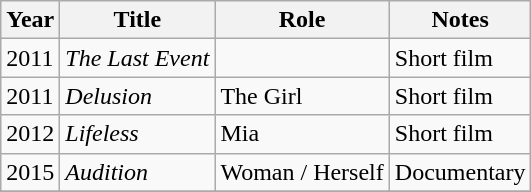<table class="wikitable sortable">
<tr>
<th>Year</th>
<th>Title</th>
<th>Role</th>
<th>Notes</th>
</tr>
<tr>
<td>2011</td>
<td><em>The Last Event</em></td>
<td></td>
<td>Short film</td>
</tr>
<tr>
<td>2011</td>
<td><em>Delusion</em></td>
<td>The Girl</td>
<td>Short film</td>
</tr>
<tr>
<td>2012</td>
<td><em>Lifeless</em></td>
<td>Mia</td>
<td>Short film</td>
</tr>
<tr>
<td>2015</td>
<td><em>Audition</em></td>
<td>Woman / Herself</td>
<td>Documentary</td>
</tr>
<tr>
</tr>
</table>
